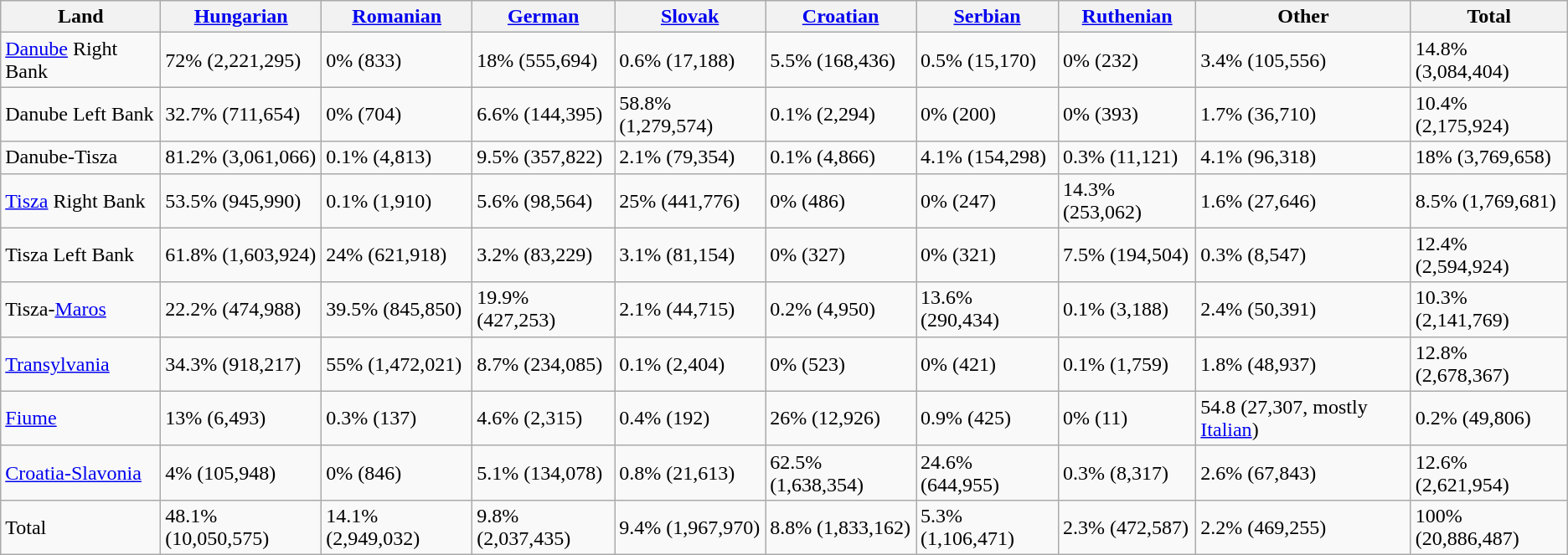<table class="wikitable sortable">
<tr>
<th>Land</th>
<th colspan=1><a href='#'>Hungarian</a></th>
<th colspan=1><a href='#'>Romanian</a></th>
<th colspan=1><a href='#'>German</a></th>
<th colspan=1><a href='#'>Slovak</a></th>
<th colspan=1><a href='#'>Croatian</a></th>
<th colspan=1><a href='#'>Serbian</a></th>
<th colspan=1><a href='#'>Ruthenian</a></th>
<th colspan=1>Other</th>
<th colspan=1>Total</th>
</tr>
<tr>
<td><a href='#'>Danube</a> Right Bank</td>
<td>72% (2,221,295)</td>
<td>0% (833)</td>
<td>18% (555,694)</td>
<td>0.6% (17,188)</td>
<td>5.5% (168,436)</td>
<td>0.5% (15,170)</td>
<td>0% (232)</td>
<td>3.4% (105,556)</td>
<td>14.8% (3,084,404)</td>
</tr>
<tr>
<td>Danube Left Bank</td>
<td>32.7% (711,654)</td>
<td>0% (704)</td>
<td>6.6% (144,395)</td>
<td>58.8% (1,279,574)</td>
<td>0.1% (2,294)</td>
<td>0% (200)</td>
<td>0% (393)</td>
<td>1.7% (36,710)</td>
<td>10.4% (2,175,924)</td>
</tr>
<tr>
<td>Danube-Tisza</td>
<td>81.2% (3,061,066)</td>
<td>0.1% (4,813)</td>
<td>9.5% (357,822)</td>
<td>2.1% (79,354)</td>
<td>0.1% (4,866)</td>
<td>4.1% (154,298)</td>
<td>0.3% (11,121)</td>
<td>4.1% (96,318)</td>
<td>18% (3,769,658)</td>
</tr>
<tr>
<td><a href='#'>Tisza</a> Right Bank</td>
<td>53.5% (945,990)</td>
<td>0.1% (1,910)</td>
<td>5.6% (98,564)</td>
<td>25% (441,776)</td>
<td>0% (486)</td>
<td>0% (247)</td>
<td>14.3% (253,062)</td>
<td>1.6% (27,646)</td>
<td>8.5% (1,769,681)</td>
</tr>
<tr>
<td>Tisza Left Bank</td>
<td>61.8% (1,603,924)</td>
<td>24% (621,918)</td>
<td>3.2% (83,229)</td>
<td>3.1% (81,154)</td>
<td>0% (327)</td>
<td>0% (321)</td>
<td>7.5% (194,504)</td>
<td>0.3% (8,547)</td>
<td>12.4% (2,594,924)</td>
</tr>
<tr>
<td>Tisza-<a href='#'>Maros</a></td>
<td>22.2% (474,988)</td>
<td>39.5% (845,850)</td>
<td>19.9% (427,253)</td>
<td>2.1% (44,715)</td>
<td>0.2% (4,950)</td>
<td>13.6% (290,434)</td>
<td>0.1% (3,188)</td>
<td>2.4% (50,391)</td>
<td>10.3% (2,141,769)</td>
</tr>
<tr>
<td><a href='#'>Transylvania</a></td>
<td>34.3% (918,217)</td>
<td>55% (1,472,021)</td>
<td>8.7% (234,085)</td>
<td>0.1% (2,404)</td>
<td>0% (523)</td>
<td>0% (421)</td>
<td>0.1% (1,759)</td>
<td>1.8% (48,937)</td>
<td>12.8% (2,678,367)</td>
</tr>
<tr>
<td><a href='#'>Fiume</a></td>
<td>13% (6,493)</td>
<td>0.3% (137)</td>
<td>4.6% (2,315)</td>
<td>0.4% (192)</td>
<td>26% (12,926)</td>
<td>0.9% (425)</td>
<td>0% (11)</td>
<td>54.8 (27,307, mostly <a href='#'>Italian</a>)</td>
<td>0.2% (49,806)</td>
</tr>
<tr>
<td><a href='#'>Croatia-Slavonia</a></td>
<td>4% (105,948)</td>
<td>0% (846)</td>
<td>5.1% (134,078)</td>
<td>0.8% (21,613)</td>
<td>62.5% (1,638,354)</td>
<td>24.6% (644,955)</td>
<td>0.3% (8,317)</td>
<td>2.6% (67,843)</td>
<td>12.6% (2,621,954)</td>
</tr>
<tr>
<td>Total</td>
<td>48.1% (10,050,575)</td>
<td>14.1% (2,949,032)</td>
<td>9.8% (2,037,435)</td>
<td>9.4% (1,967,970)</td>
<td>8.8% (1,833,162)</td>
<td>5.3% (1,106,471)</td>
<td>2.3% (472,587)</td>
<td>2.2% (469,255)</td>
<td>100% (20,886,487)</td>
</tr>
</table>
